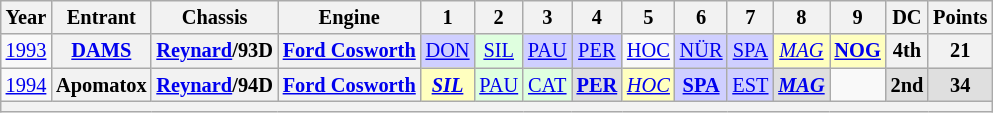<table class="wikitable" style="text-align:center; font-size:85%">
<tr>
<th>Year</th>
<th>Entrant</th>
<th>Chassis</th>
<th>Engine</th>
<th>1</th>
<th>2</th>
<th>3</th>
<th>4</th>
<th>5</th>
<th>6</th>
<th>7</th>
<th>8</th>
<th>9</th>
<th>DC</th>
<th>Points</th>
</tr>
<tr>
<td><a href='#'>1993</a></td>
<th><a href='#'>DAMS</a></th>
<th nowrap><a href='#'>Reynard</a>/93D</th>
<th nowrap><a href='#'>Ford Cosworth</a></th>
<td style="background:#CFCFFF;"><a href='#'>DON</a><br></td>
<td style="background:#DFFFDF;"><a href='#'>SIL</a><br></td>
<td style="background:#CFCFFF;"><a href='#'>PAU</a><br></td>
<td style="background:#CFCFFF;"><a href='#'>PER</a><br></td>
<td><a href='#'>HOC</a><br></td>
<td style="background:#CFCFFF;"><a href='#'>NÜR</a><br></td>
<td style="background:#CFCFFF;"><a href='#'>SPA</a><br></td>
<td style="background:#FFFFBF;"><em><a href='#'>MAG</a></em><br></td>
<td style="background:#FFFFBF;"><strong><a href='#'>NOG</a></strong><br></td>
<th>4th</th>
<th>21</th>
</tr>
<tr>
<td><a href='#'>1994</a></td>
<th>Apomatox</th>
<th nowrap><a href='#'>Reynard</a>/94D</th>
<th nowrap><a href='#'>Ford Cosworth</a></th>
<td style="background:#FFFFBF;"><a href='#'><strong><em>SIL</em></strong></a><br></td>
<td style="background:#DFFFDF;"><a href='#'>PAU</a><br></td>
<td style="background:#DFFFDF;"><a href='#'>CAT</a><br></td>
<td style="background:#DFDFDF;"><strong><a href='#'>PER</a></strong><br></td>
<td style="background:#FFFFBF;"><em><a href='#'>HOC</a></em><br></td>
<td style="background:#CFCFFF;"><strong><a href='#'>SPA</a></strong><br></td>
<td style="background:#CFCFFF;"><a href='#'>EST</a><br></td>
<td style="background:#DFDFDF;"><a href='#'><strong><em>MAG</em></strong></a><br></td>
<td></td>
<td style="background:#DFDFDF;"><strong>2nd</strong></td>
<td style="background:#DFDFDF;"><strong>34</strong></td>
</tr>
<tr>
<th colspan="15"></th>
</tr>
</table>
